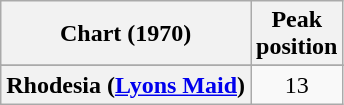<table class="wikitable sortable plainrowheaders" style="text-align:center">
<tr>
<th>Chart (1970)</th>
<th>Peak<br>position</th>
</tr>
<tr>
</tr>
<tr>
</tr>
<tr>
<th scope="row">Rhodesia (<a href='#'>Lyons Maid</a>)</th>
<td>13</td>
</tr>
</table>
